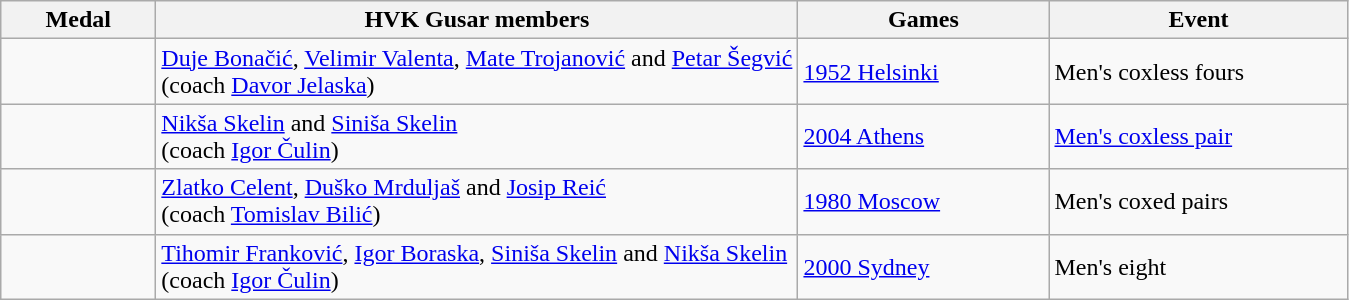<table class="wikitable sortable">
<tr>
<th style="width:6em">Medal</th>
<th>HVK Gusar members</th>
<th style="width:10em">Games</th>
<th style="width:12em">Event</th>
</tr>
<tr>
<td></td>
<td><a href='#'>Duje Bonačić</a>, <a href='#'>Velimir Valenta</a>, <a href='#'>Mate Trojanović</a> and <a href='#'>Petar Šegvić</a><br>(coach <a href='#'>Davor Jelaska</a>)</td>
<td><a href='#'>1952 Helsinki</a></td>
<td>Men's coxless fours</td>
</tr>
<tr>
<td></td>
<td><a href='#'>Nikša Skelin</a> and <a href='#'>Siniša Skelin</a><br>(coach <a href='#'>Igor Čulin</a>)</td>
<td><a href='#'>2004 Athens</a></td>
<td><a href='#'>Men's coxless pair</a></td>
</tr>
<tr>
<td></td>
<td><a href='#'>Zlatko Celent</a>, <a href='#'>Duško Mrduljaš</a> and <a href='#'>Josip Reić</a><br>(coach <a href='#'>Tomislav Bilić</a>)</td>
<td><a href='#'>1980 Moscow</a></td>
<td>Men's coxed pairs</td>
</tr>
<tr>
<td></td>
<td><a href='#'>Tihomir Franković</a>, <a href='#'>Igor Boraska</a>, <a href='#'>Siniša Skelin</a> and <a href='#'>Nikša Skelin</a><br>(coach <a href='#'>Igor Čulin</a>)</td>
<td><a href='#'>2000 Sydney</a></td>
<td>Men's eight</td>
</tr>
</table>
